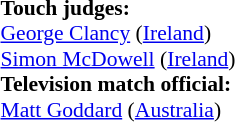<table width=100% style="font-size: 90%">
<tr>
<td><br><strong>Touch judges:</strong>
<br><a href='#'>George Clancy</a> (<a href='#'>Ireland</a>)
<br><a href='#'>Simon McDowell</a> (<a href='#'>Ireland</a>)
<br><strong>Television match official:</strong>
<br><a href='#'>Matt Goddard</a> (<a href='#'>Australia</a>)</td>
</tr>
</table>
